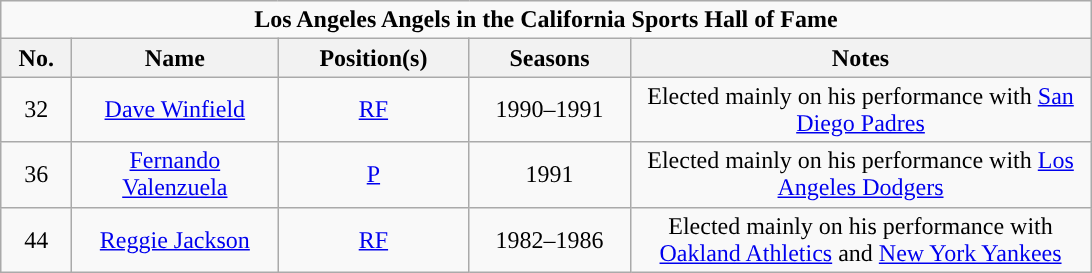<table class="wikitable" style="text-align:center">
<tr>
<td colspan="5"><strong>Los Angeles Angels in the California Sports Hall of Fame</strong></td>
</tr>
<tr>
<th style="width:40px; ">No.</th>
<th style="width:130px; ">Name</th>
<th style="width:120px; ">Position(s)</th>
<th style="width:100px; ">Seasons</th>
<th style="width:300px; ">Notes</th>
</tr>
<tr>
<td>32</td>
<td><a href='#'>Dave Winfield</a></td>
<td><a href='#'>RF</a></td>
<td>1990–1991</td>
<td>Elected mainly on his performance with <a href='#'>San Diego Padres</a></td>
</tr>
<tr>
<td>36</td>
<td><a href='#'>Fernando Valenzuela</a></td>
<td><a href='#'>P</a></td>
<td>1991</td>
<td>Elected mainly on his performance with <a href='#'>Los Angeles Dodgers</a></td>
</tr>
<tr>
<td>44</td>
<td><a href='#'>Reggie Jackson</a></td>
<td><a href='#'>RF</a></td>
<td>1982–1986</td>
<td>Elected mainly on his performance with <a href='#'>Oakland Athletics</a> and <a href='#'>New York Yankees</a></td>
</tr>
</table>
